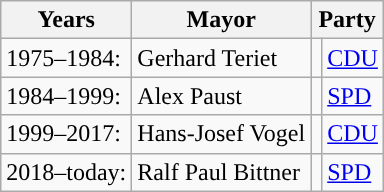<table class="wikitable">
<tr>
<th>Years</th>
<th>Mayor</th>
<th colspan=2>Party</th>
</tr>
<tr>
<td>1975–1984:</td>
<td>Gerhard Teriet</td>
<td style="background:"></td>
<td><a href='#'>CDU</a></td>
</tr>
<tr>
<td>1984–1999:</td>
<td>Alex Paust</td>
<td style="background:"></td>
<td><a href='#'>SPD</a></td>
</tr>
<tr>
<td>1999–2017:</td>
<td>Hans-Josef Vogel</td>
<td style="background:"></td>
<td><a href='#'>CDU</a></td>
</tr>
<tr>
<td>2018–today:</td>
<td>Ralf Paul Bittner</td>
<td style="background:"></td>
<td><a href='#'>SPD</a></td>
</tr>
</table>
